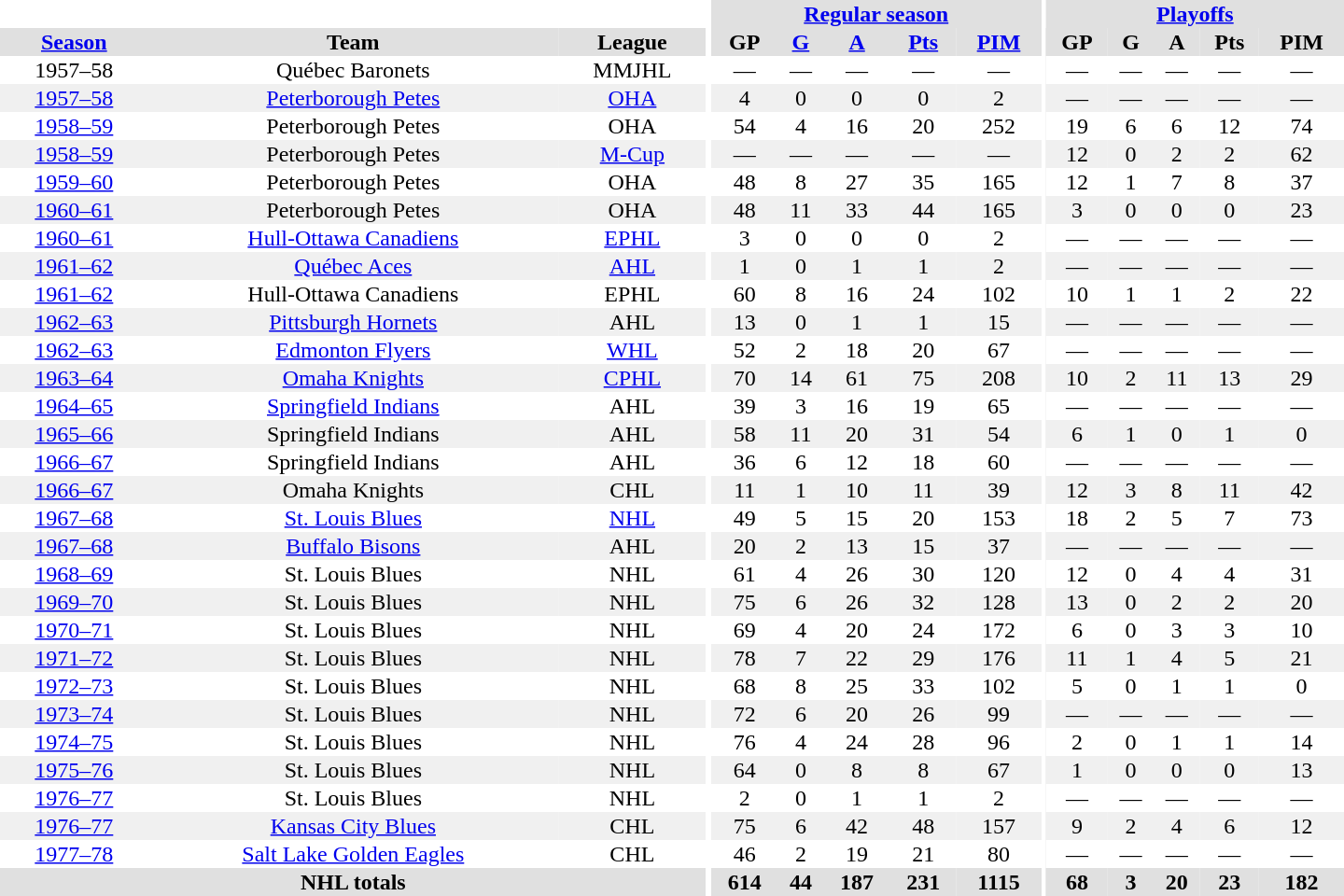<table border="0" cellpadding="1" cellspacing="0" style="text-align:center; width:60em">
<tr bgcolor="#e0e0e0">
<th colspan="3" bgcolor="#ffffff"></th>
<th rowspan="100" bgcolor="#ffffff"></th>
<th colspan="5"><a href='#'>Regular season</a></th>
<th rowspan="100" bgcolor="#ffffff"></th>
<th colspan="5"><a href='#'>Playoffs</a></th>
</tr>
<tr bgcolor="#e0e0e0">
<th><a href='#'>Season</a></th>
<th>Team</th>
<th>League</th>
<th>GP</th>
<th><a href='#'>G</a></th>
<th><a href='#'>A</a></th>
<th><a href='#'>Pts</a></th>
<th><a href='#'>PIM</a></th>
<th>GP</th>
<th>G</th>
<th>A</th>
<th>Pts</th>
<th>PIM</th>
</tr>
<tr>
<td>1957–58</td>
<td>Québec Baronets</td>
<td>MMJHL</td>
<td>—</td>
<td>—</td>
<td>—</td>
<td>—</td>
<td>—</td>
<td>—</td>
<td>—</td>
<td>—</td>
<td>—</td>
<td>—</td>
</tr>
<tr bgcolor="#f0f0f0">
<td><a href='#'>1957–58</a></td>
<td><a href='#'>Peterborough Petes</a></td>
<td><a href='#'>OHA</a></td>
<td>4</td>
<td>0</td>
<td>0</td>
<td>0</td>
<td>2</td>
<td>—</td>
<td>—</td>
<td>—</td>
<td>—</td>
<td>—</td>
</tr>
<tr>
<td><a href='#'>1958–59</a></td>
<td>Peterborough Petes</td>
<td>OHA</td>
<td>54</td>
<td>4</td>
<td>16</td>
<td>20</td>
<td>252</td>
<td>19</td>
<td>6</td>
<td>6</td>
<td>12</td>
<td>74</td>
</tr>
<tr bgcolor="#f0f0f0">
<td><a href='#'>1958–59</a></td>
<td>Peterborough Petes</td>
<td><a href='#'>M-Cup</a></td>
<td>—</td>
<td>—</td>
<td>—</td>
<td>—</td>
<td>—</td>
<td>12</td>
<td>0</td>
<td>2</td>
<td>2</td>
<td>62</td>
</tr>
<tr>
<td><a href='#'>1959–60</a></td>
<td>Peterborough Petes</td>
<td>OHA</td>
<td>48</td>
<td>8</td>
<td>27</td>
<td>35</td>
<td>165</td>
<td>12</td>
<td>1</td>
<td>7</td>
<td>8</td>
<td>37</td>
</tr>
<tr bgcolor="#f0f0f0">
<td><a href='#'>1960–61</a></td>
<td>Peterborough Petes</td>
<td>OHA</td>
<td>48</td>
<td>11</td>
<td>33</td>
<td>44</td>
<td>165</td>
<td>3</td>
<td>0</td>
<td>0</td>
<td>0</td>
<td>23</td>
</tr>
<tr>
<td><a href='#'>1960–61</a></td>
<td><a href='#'>Hull-Ottawa Canadiens</a></td>
<td><a href='#'>EPHL</a></td>
<td>3</td>
<td>0</td>
<td>0</td>
<td>0</td>
<td>2</td>
<td>—</td>
<td>—</td>
<td>—</td>
<td>—</td>
<td>—</td>
</tr>
<tr bgcolor="#f0f0f0">
<td><a href='#'>1961–62</a></td>
<td><a href='#'>Québec Aces</a></td>
<td><a href='#'>AHL</a></td>
<td>1</td>
<td>0</td>
<td>1</td>
<td>1</td>
<td>2</td>
<td>—</td>
<td>—</td>
<td>—</td>
<td>—</td>
<td>—</td>
</tr>
<tr>
<td><a href='#'>1961–62</a></td>
<td>Hull-Ottawa Canadiens</td>
<td>EPHL</td>
<td>60</td>
<td>8</td>
<td>16</td>
<td>24</td>
<td>102</td>
<td>10</td>
<td>1</td>
<td>1</td>
<td>2</td>
<td>22</td>
</tr>
<tr bgcolor="#f0f0f0">
<td><a href='#'>1962–63</a></td>
<td><a href='#'>Pittsburgh Hornets</a></td>
<td>AHL</td>
<td>13</td>
<td>0</td>
<td>1</td>
<td>1</td>
<td>15</td>
<td>—</td>
<td>—</td>
<td>—</td>
<td>—</td>
<td>—</td>
</tr>
<tr>
<td><a href='#'>1962–63</a></td>
<td><a href='#'>Edmonton Flyers</a></td>
<td><a href='#'>WHL</a></td>
<td>52</td>
<td>2</td>
<td>18</td>
<td>20</td>
<td>67</td>
<td>—</td>
<td>—</td>
<td>—</td>
<td>—</td>
<td>—</td>
</tr>
<tr bgcolor="#f0f0f0">
<td><a href='#'>1963–64</a></td>
<td><a href='#'>Omaha Knights</a></td>
<td><a href='#'>CPHL</a></td>
<td>70</td>
<td>14</td>
<td>61</td>
<td>75</td>
<td>208</td>
<td>10</td>
<td>2</td>
<td>11</td>
<td>13</td>
<td>29</td>
</tr>
<tr>
<td><a href='#'>1964–65</a></td>
<td><a href='#'>Springfield Indians</a></td>
<td>AHL</td>
<td>39</td>
<td>3</td>
<td>16</td>
<td>19</td>
<td>65</td>
<td>—</td>
<td>—</td>
<td>—</td>
<td>—</td>
<td>—</td>
</tr>
<tr bgcolor="#f0f0f0">
<td><a href='#'>1965–66</a></td>
<td>Springfield Indians</td>
<td>AHL</td>
<td>58</td>
<td>11</td>
<td>20</td>
<td>31</td>
<td>54</td>
<td>6</td>
<td>1</td>
<td>0</td>
<td>1</td>
<td>0</td>
</tr>
<tr>
<td><a href='#'>1966–67</a></td>
<td>Springfield Indians</td>
<td>AHL</td>
<td>36</td>
<td>6</td>
<td>12</td>
<td>18</td>
<td>60</td>
<td>—</td>
<td>—</td>
<td>—</td>
<td>—</td>
<td>—</td>
</tr>
<tr bgcolor="#f0f0f0">
<td><a href='#'>1966–67</a></td>
<td>Omaha Knights</td>
<td>CHL</td>
<td>11</td>
<td>1</td>
<td>10</td>
<td>11</td>
<td>39</td>
<td>12</td>
<td>3</td>
<td>8</td>
<td>11</td>
<td>42</td>
</tr>
<tr>
<td><a href='#'>1967–68</a></td>
<td><a href='#'>St. Louis Blues</a></td>
<td><a href='#'>NHL</a></td>
<td>49</td>
<td>5</td>
<td>15</td>
<td>20</td>
<td>153</td>
<td>18</td>
<td>2</td>
<td>5</td>
<td>7</td>
<td>73</td>
</tr>
<tr bgcolor="#f0f0f0">
<td><a href='#'>1967–68</a></td>
<td><a href='#'>Buffalo Bisons</a></td>
<td>AHL</td>
<td>20</td>
<td>2</td>
<td>13</td>
<td>15</td>
<td>37</td>
<td>—</td>
<td>—</td>
<td>—</td>
<td>—</td>
<td>—</td>
</tr>
<tr>
<td><a href='#'>1968–69</a></td>
<td>St. Louis Blues</td>
<td>NHL</td>
<td>61</td>
<td>4</td>
<td>26</td>
<td>30</td>
<td>120</td>
<td>12</td>
<td>0</td>
<td>4</td>
<td>4</td>
<td>31</td>
</tr>
<tr bgcolor="#f0f0f0">
<td><a href='#'>1969–70</a></td>
<td>St. Louis Blues</td>
<td>NHL</td>
<td>75</td>
<td>6</td>
<td>26</td>
<td>32</td>
<td>128</td>
<td>13</td>
<td>0</td>
<td>2</td>
<td>2</td>
<td>20</td>
</tr>
<tr>
<td><a href='#'>1970–71</a></td>
<td>St. Louis Blues</td>
<td>NHL</td>
<td>69</td>
<td>4</td>
<td>20</td>
<td>24</td>
<td>172</td>
<td>6</td>
<td>0</td>
<td>3</td>
<td>3</td>
<td>10</td>
</tr>
<tr bgcolor="#f0f0f0">
<td><a href='#'>1971–72</a></td>
<td>St. Louis Blues</td>
<td>NHL</td>
<td>78</td>
<td>7</td>
<td>22</td>
<td>29</td>
<td>176</td>
<td>11</td>
<td>1</td>
<td>4</td>
<td>5</td>
<td>21</td>
</tr>
<tr>
<td><a href='#'>1972–73</a></td>
<td>St. Louis Blues</td>
<td>NHL</td>
<td>68</td>
<td>8</td>
<td>25</td>
<td>33</td>
<td>102</td>
<td>5</td>
<td>0</td>
<td>1</td>
<td>1</td>
<td>0</td>
</tr>
<tr bgcolor="#f0f0f0">
<td><a href='#'>1973–74</a></td>
<td>St. Louis Blues</td>
<td>NHL</td>
<td>72</td>
<td>6</td>
<td>20</td>
<td>26</td>
<td>99</td>
<td>—</td>
<td>—</td>
<td>—</td>
<td>—</td>
<td>—</td>
</tr>
<tr>
<td><a href='#'>1974–75</a></td>
<td>St. Louis Blues</td>
<td>NHL</td>
<td>76</td>
<td>4</td>
<td>24</td>
<td>28</td>
<td>96</td>
<td>2</td>
<td>0</td>
<td>1</td>
<td>1</td>
<td>14</td>
</tr>
<tr bgcolor="#f0f0f0">
<td><a href='#'>1975–76</a></td>
<td>St. Louis Blues</td>
<td>NHL</td>
<td>64</td>
<td>0</td>
<td>8</td>
<td>8</td>
<td>67</td>
<td>1</td>
<td>0</td>
<td>0</td>
<td>0</td>
<td>13</td>
</tr>
<tr>
<td><a href='#'>1976–77</a></td>
<td>St. Louis Blues</td>
<td>NHL</td>
<td>2</td>
<td>0</td>
<td>1</td>
<td>1</td>
<td>2</td>
<td>—</td>
<td>—</td>
<td>—</td>
<td>—</td>
<td>—</td>
</tr>
<tr bgcolor="#f0f0f0">
<td><a href='#'>1976–77</a></td>
<td><a href='#'>Kansas City Blues</a></td>
<td>CHL</td>
<td>75</td>
<td>6</td>
<td>42</td>
<td>48</td>
<td>157</td>
<td>9</td>
<td>2</td>
<td>4</td>
<td>6</td>
<td>12</td>
</tr>
<tr>
<td><a href='#'>1977–78</a></td>
<td><a href='#'>Salt Lake Golden Eagles</a></td>
<td>CHL</td>
<td>46</td>
<td>2</td>
<td>19</td>
<td>21</td>
<td>80</td>
<td>—</td>
<td>—</td>
<td>—</td>
<td>—</td>
<td>—</td>
</tr>
<tr bgcolor="#e0e0e0">
<th colspan="3">NHL totals</th>
<th>614</th>
<th>44</th>
<th>187</th>
<th>231</th>
<th>1115</th>
<th>68</th>
<th>3</th>
<th>20</th>
<th>23</th>
<th>182</th>
</tr>
</table>
